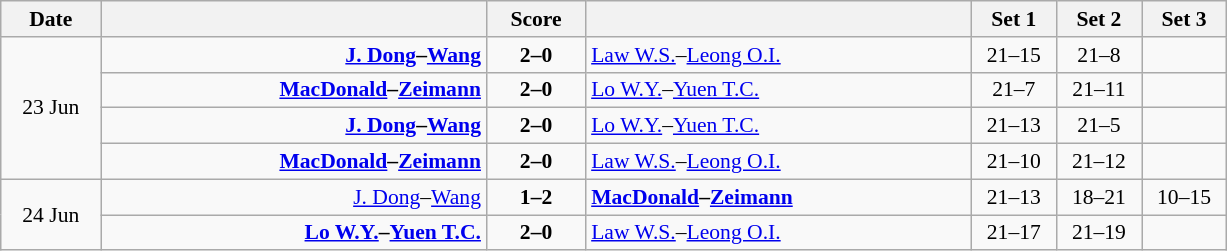<table class="wikitable" style="text-align: center; font-size:90% ">
<tr>
<th width="60">Date</th>
<th align="right" width="250"></th>
<th width="60">Score</th>
<th align="left" width="250"></th>
<th width="50">Set 1</th>
<th width="50">Set 2</th>
<th width="50">Set 3</th>
</tr>
<tr>
<td rowspan=4>23 Jun</td>
<td align=right><strong><a href='#'>J. Dong</a>–<a href='#'>Wang</a> </strong></td>
<td align=center><strong>2–0</strong></td>
<td align=left> <a href='#'>Law W.S.</a>–<a href='#'>Leong O.I.</a></td>
<td>21–15</td>
<td>21–8</td>
<td></td>
</tr>
<tr>
<td align=right><strong><a href='#'>MacDonald</a>–<a href='#'>Zeimann</a> </strong></td>
<td align=center><strong>2–0</strong></td>
<td align=left> <a href='#'>Lo W.Y.</a>–<a href='#'>Yuen T.C.</a></td>
<td>21–7</td>
<td>21–11</td>
<td></td>
</tr>
<tr>
<td align=right><strong><a href='#'>J. Dong</a>–<a href='#'>Wang</a> </strong></td>
<td align=center><strong>2–0</strong></td>
<td align=left> <a href='#'>Lo W.Y.</a>–<a href='#'>Yuen T.C.</a></td>
<td>21–13</td>
<td>21–5</td>
<td></td>
</tr>
<tr>
<td align=right><strong><a href='#'>MacDonald</a>–<a href='#'>Zeimann</a> </strong></td>
<td align=center><strong>2–0</strong></td>
<td align=left> <a href='#'>Law W.S.</a>–<a href='#'>Leong O.I.</a></td>
<td>21–10</td>
<td>21–12</td>
<td></td>
</tr>
<tr>
<td rowspan=2>24 Jun</td>
<td align=right><a href='#'>J. Dong</a>–<a href='#'>Wang</a> </td>
<td align=center><strong>1–2</strong></td>
<td align=left><strong> <a href='#'>MacDonald</a>–<a href='#'>Zeimann</a></strong></td>
<td>21–13</td>
<td>18–21</td>
<td>10–15</td>
</tr>
<tr>
<td align=right><strong><a href='#'>Lo W.Y.</a>–<a href='#'>Yuen T.C.</a> </strong></td>
<td align=center><strong>2–0</strong></td>
<td align=left> <a href='#'>Law W.S.</a>–<a href='#'>Leong O.I.</a></td>
<td>21–17</td>
<td>21–19</td>
<td></td>
</tr>
</table>
